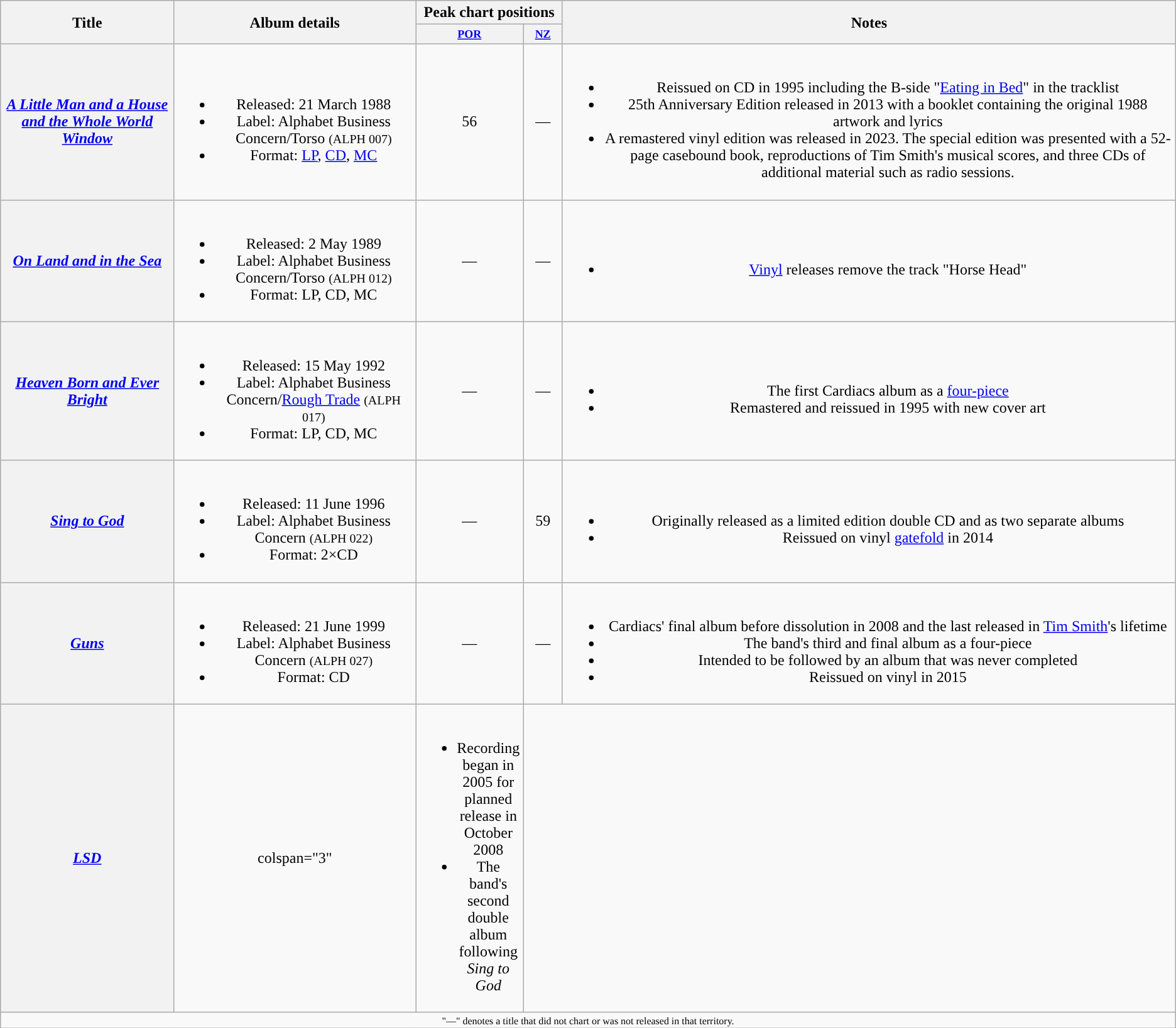<table class="wikitable plainrowheaders" style="text-align:center;">
<tr>
<th rowspan="2" scope="col">Title</th>
<th rowspan="2" scope="col">Album details</th>
<th colspan="2" scope="col">Peak chart positions</th>
<th rowspan="2" scope="col">Notes</th>
</tr>
<tr>
<th style="width:3em;font-size:75%;"><a href='#'>POR</a><br></th>
<th style="width:3em;font-size:75%;"><a href='#'>NZ</a><br></th>
</tr>
<tr>
<th scope="row"><em><a href='#'>A Little Man and a House and the Whole World Window</a></em></th>
<td><br><ul><li>Released: 21 March 1988</li><li>Label: Alphabet Business Concern/Torso <small>(ALPH 007)</small></li><li>Format: <a href='#'>LP</a>, <a href='#'>CD</a>, <a href='#'>MC</a></li></ul></td>
<td align="center">56</td>
<td>—</td>
<td><br><ul><li>Reissued on CD in 1995 including the B-side "<a href='#'>Eating in Bed</a>" in the tracklist</li><li>25th Anniversary Edition released in 2013 with a booklet containing the original 1988 artwork and lyrics</li><li>A remastered vinyl edition was released in 2023. The special edition was presented with a 52-page casebound book, reproductions of Tim Smith's musical scores, and three CDs of additional material such as radio sessions.</li></ul></td>
</tr>
<tr>
<th scope="row"><em><a href='#'>On Land and in the Sea</a></em></th>
<td><br><ul><li>Released: 2 May 1989</li><li>Label: Alphabet Business Concern/Torso <small>(ALPH 012)</small></li><li>Format: LP, CD, MC</li></ul></td>
<td align="center">—</td>
<td>—</td>
<td><br><ul><li><a href='#'>Vinyl</a> releases remove the track "Horse Head"</li></ul></td>
</tr>
<tr>
<th scope="row"><em><a href='#'>Heaven Born and Ever Bright</a></em></th>
<td><br><ul><li>Released: 15 May 1992</li><li>Label: Alphabet Business Concern/<a href='#'>Rough Trade</a> <small>(ALPH 017)</small></li><li>Format: LP, CD, MC</li></ul></td>
<td align="center">—</td>
<td>—</td>
<td><br><ul><li>The first Cardiacs album as a <a href='#'>four-piece</a></li><li>Remastered and reissued in 1995 with new cover art</li></ul></td>
</tr>
<tr>
<th scope="row"><em><a href='#'>Sing to God</a></em></th>
<td><br><ul><li>Released: 11 June 1996</li><li>Label: Alphabet Business Concern <small>(ALPH 022)</small></li><li>Format: 2×CD</li></ul></td>
<td align="center">—</td>
<td>59</td>
<td><br><ul><li>Originally released as a limited edition double CD and as two separate albums</li><li>Reissued on vinyl <a href='#'>gatefold</a> in 2014</li></ul></td>
</tr>
<tr>
<th scope="row"><em><a href='#'>Guns</a></em></th>
<td><br><ul><li>Released: 21 June 1999</li><li>Label: Alphabet Business Concern <small>(ALPH 027)</small></li><li>Format: CD</li></ul></td>
<td align="center">—</td>
<td>—</td>
<td><br><ul><li>Cardiacs' final album before dissolution in 2008 and the last released in <a href='#'>Tim Smith</a>'s lifetime</li><li>The band's third and final album as a four-piece</li><li>Intended to be followed by an album that was never completed</li><li>Reissued on vinyl in 2015</li></ul></td>
</tr>
<tr>
<th scope="row"><em><a href='#'>LSD</a></em></th>
<td>colspan="3" </td>
<td><br><ul><li>Recording began in 2005 for planned release in October 2008</li><li>The band's second double album following <em>Sing to God</em></li></ul></td>
</tr>
<tr>
<td colspan="5" align="center" style="font-size: 8pt">"—" denotes a title that did not chart or was not released in that territory.</td>
</tr>
</table>
